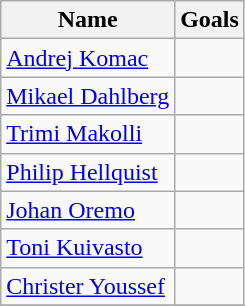<table class="wikitable">
<tr>
<th>Name</th>
<th>Goals</th>
</tr>
<tr>
<td> <a href='#'>Andrej Komac</a></td>
<td></td>
</tr>
<tr>
<td> <a href='#'>Mikael Dahlberg</a></td>
<td></td>
</tr>
<tr>
<td> <a href='#'>Trimi Makolli</a></td>
<td></td>
</tr>
<tr>
<td> <a href='#'>Philip Hellquist</a></td>
<td></td>
</tr>
<tr>
<td> <a href='#'>Johan Oremo</a></td>
<td></td>
</tr>
<tr>
<td> <a href='#'>Toni Kuivasto</a></td>
<td></td>
</tr>
<tr>
<td> <a href='#'>Christer Youssef</a></td>
<td></td>
</tr>
<tr>
</tr>
</table>
